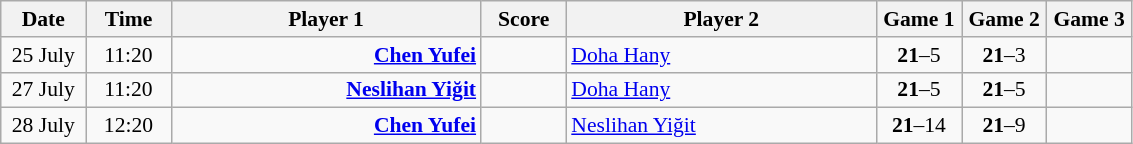<table class="wikitable" style="font-size:90%; text-align:center">
<tr>
<th width="50">Date</th>
<th width="50">Time</th>
<th width="200">Player 1</th>
<th width="50">Score</th>
<th width="200">Player 2</th>
<th width="50">Game 1</th>
<th width="50">Game 2</th>
<th width="50">Game 3</th>
</tr>
<tr>
<td>25 July</td>
<td>11:20</td>
<td align="right"><strong><a href='#'>Chen Yufei</a> </strong></td>
<td> </td>
<td align="left"> <a href='#'>Doha Hany</a></td>
<td><strong>21</strong>–5</td>
<td><strong>21</strong>–3</td>
<td></td>
</tr>
<tr>
<td>27 July</td>
<td>11:20</td>
<td align="right"><strong><a href='#'>Neslihan Yiğit</a> </strong></td>
<td> </td>
<td align="left"> <a href='#'>Doha Hany</a></td>
<td><strong>21</strong>–5</td>
<td><strong>21</strong>–5</td>
<td></td>
</tr>
<tr>
<td>28 July</td>
<td>12:20</td>
<td align="right"><strong><a href='#'>Chen Yufei</a> </strong></td>
<td> </td>
<td align="left"> <a href='#'>Neslihan Yiğit</a></td>
<td><strong>21</strong>–14</td>
<td><strong>21</strong>–9</td>
<td></td>
</tr>
</table>
